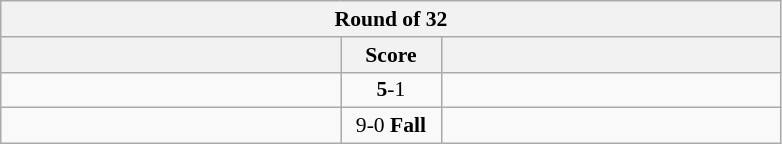<table class="wikitable" style="text-align: center; font-size:90% ">
<tr>
<th colspan=3>Round of 32</th>
</tr>
<tr>
<th align="right" width=220></th>
<th width="60">Score</th>
<th align="left" width=220></th>
</tr>
<tr>
<td align=left><strong></strong></td>
<td align=center><strong>5</strong>-1</td>
<td align=left></td>
</tr>
<tr>
<td align=left><strong></strong></td>
<td align=center>9-0 <strong>Fall</strong></td>
<td align=left></td>
</tr>
</table>
